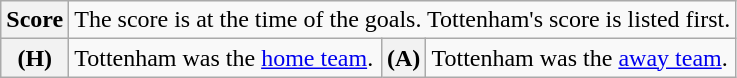<table class="wikitable">
<tr>
<th>Score</th>
<td colspan="3">The score is at the time of the goals. Tottenham's score is listed first.</td>
</tr>
<tr>
<th>(H)</th>
<td>Tottenham was the <a href='#'>home team</a>.</td>
<th>(A)</th>
<td>Tottenham was the <a href='#'>away team</a>.</td>
</tr>
</table>
